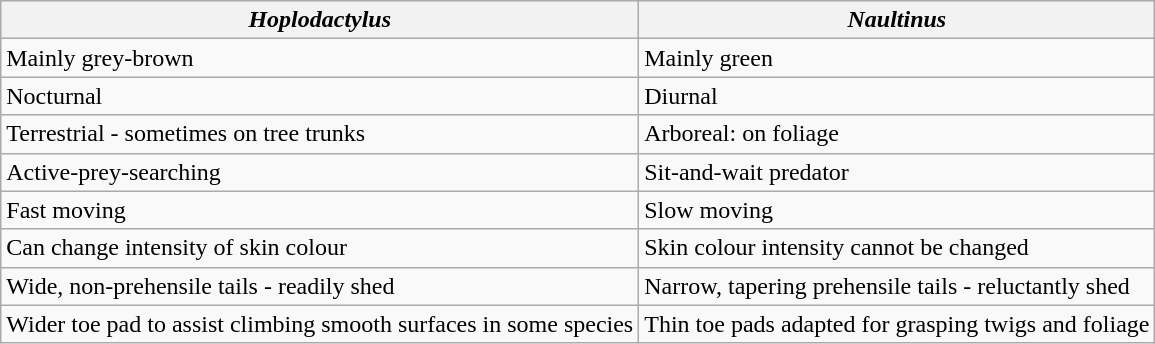<table class="wikitable">
<tr>
<th><em>Hoplodactylus</em></th>
<th><em>Naultinus</em></th>
</tr>
<tr>
<td>Mainly grey-brown</td>
<td>Mainly green</td>
</tr>
<tr>
<td>Nocturnal</td>
<td>Diurnal</td>
</tr>
<tr>
<td>Terrestrial - sometimes on tree trunks</td>
<td>Arboreal: on foliage</td>
</tr>
<tr>
<td>Active-prey-searching</td>
<td>Sit-and-wait predator</td>
</tr>
<tr>
<td>Fast moving</td>
<td>Slow moving</td>
</tr>
<tr>
<td>Can change intensity of skin colour</td>
<td>Skin colour intensity cannot be changed</td>
</tr>
<tr>
<td>Wide, non-prehensile tails - readily shed</td>
<td>Narrow, tapering prehensile tails - reluctantly shed</td>
</tr>
<tr>
<td>Wider toe pad to assist climbing smooth surfaces in some species</td>
<td>Thin toe pads adapted for grasping twigs and foliage</td>
</tr>
</table>
